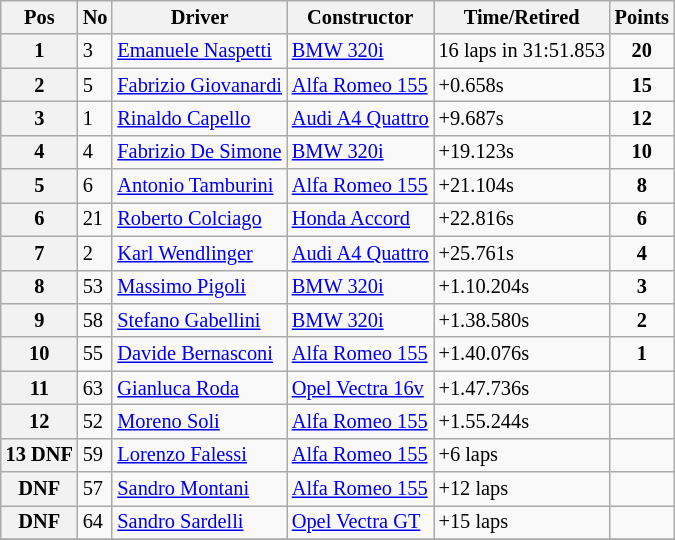<table class="wikitable" style="font-size: 85%;">
<tr>
<th>Pos</th>
<th>No</th>
<th>Driver</th>
<th>Constructor</th>
<th>Time/Retired</th>
<th>Points</th>
</tr>
<tr>
<th>1</th>
<td>3</td>
<td> <a href='#'>Emanuele Naspetti</a></td>
<td><a href='#'>BMW 320i</a></td>
<td>16 laps in 31:51.853</td>
<td align=center><strong>20</strong></td>
</tr>
<tr>
<th>2</th>
<td>5</td>
<td> <a href='#'>Fabrizio Giovanardi</a></td>
<td><a href='#'>Alfa Romeo 155</a></td>
<td>+0.658s</td>
<td align=center><strong>15</strong></td>
</tr>
<tr>
<th>3</th>
<td>1</td>
<td> <a href='#'>Rinaldo Capello</a></td>
<td><a href='#'>Audi A4 Quattro</a></td>
<td>+9.687s</td>
<td align=center><strong>12</strong></td>
</tr>
<tr>
<th>4</th>
<td>4</td>
<td> <a href='#'>Fabrizio De Simone</a></td>
<td><a href='#'>BMW 320i</a></td>
<td>+19.123s</td>
<td align=center><strong>10</strong></td>
</tr>
<tr>
<th>5</th>
<td>6</td>
<td> <a href='#'>Antonio Tamburini</a></td>
<td><a href='#'>Alfa Romeo 155</a></td>
<td>+21.104s</td>
<td align=center><strong>8</strong></td>
</tr>
<tr>
<th>6</th>
<td>21</td>
<td> <a href='#'>Roberto Colciago</a></td>
<td><a href='#'>Honda Accord</a></td>
<td>+22.816s</td>
<td align=center><strong>6</strong></td>
</tr>
<tr>
<th>7</th>
<td>2</td>
<td> <a href='#'>Karl Wendlinger</a></td>
<td><a href='#'>Audi A4 Quattro</a></td>
<td>+25.761s</td>
<td align=center><strong>4</strong></td>
</tr>
<tr>
<th>8</th>
<td>53</td>
<td> <a href='#'>Massimo Pigoli</a></td>
<td><a href='#'>BMW 320i</a></td>
<td>+1.10.204s</td>
<td align=center><strong>3</strong></td>
</tr>
<tr>
<th>9</th>
<td>58</td>
<td> <a href='#'>Stefano Gabellini</a></td>
<td><a href='#'>BMW 320i</a></td>
<td>+1.38.580s</td>
<td align=center><strong>2</strong></td>
</tr>
<tr>
<th>10</th>
<td>55</td>
<td> <a href='#'>Davide Bernasconi</a></td>
<td><a href='#'>Alfa Romeo 155</a></td>
<td>+1.40.076s</td>
<td align=center><strong>1</strong></td>
</tr>
<tr>
<th>11</th>
<td>63</td>
<td> <a href='#'>Gianluca Roda</a></td>
<td><a href='#'> Opel Vectra 16v</a></td>
<td>+1.47.736s</td>
<td></td>
</tr>
<tr>
<th>12</th>
<td>52</td>
<td> <a href='#'>Moreno Soli</a></td>
<td><a href='#'>Alfa Romeo 155</a></td>
<td>+1.55.244s</td>
<td></td>
</tr>
<tr>
<th>13 DNF</th>
<td>59</td>
<td> <a href='#'>Lorenzo Falessi</a></td>
<td><a href='#'>Alfa Romeo 155</a></td>
<td>+6 laps</td>
<td></td>
</tr>
<tr>
<th>DNF</th>
<td>57</td>
<td> <a href='#'>Sandro Montani</a></td>
<td><a href='#'>Alfa Romeo 155</a></td>
<td>+12 laps</td>
<td></td>
</tr>
<tr>
<th>DNF</th>
<td>64</td>
<td> <a href='#'>Sandro Sardelli</a></td>
<td><a href='#'> Opel Vectra GT</a></td>
<td>+15 laps</td>
<td></td>
</tr>
<tr>
</tr>
</table>
